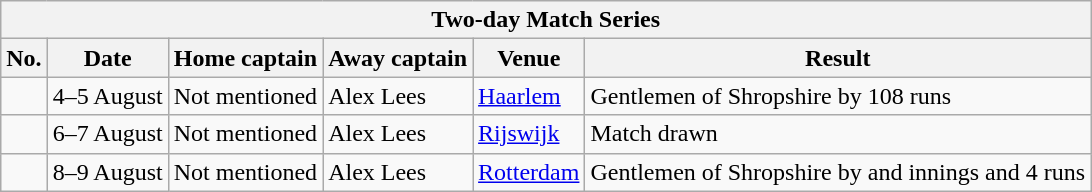<table class="wikitable">
<tr>
<th colspan="9">Two-day Match Series</th>
</tr>
<tr>
<th>No.</th>
<th>Date</th>
<th>Home captain</th>
<th>Away captain</th>
<th>Venue</th>
<th>Result</th>
</tr>
<tr>
<td></td>
<td>4–5 August</td>
<td>Not mentioned</td>
<td>Alex Lees</td>
<td><a href='#'>Haarlem</a></td>
<td>Gentlemen of Shropshire by 108 runs</td>
</tr>
<tr>
<td></td>
<td>6–7 August</td>
<td>Not mentioned</td>
<td>Alex Lees</td>
<td><a href='#'>Rijswijk</a></td>
<td>Match drawn</td>
</tr>
<tr>
<td></td>
<td>8–9 August</td>
<td>Not mentioned</td>
<td>Alex Lees</td>
<td><a href='#'>Rotterdam</a></td>
<td>Gentlemen of Shropshire by and innings and 4 runs</td>
</tr>
</table>
